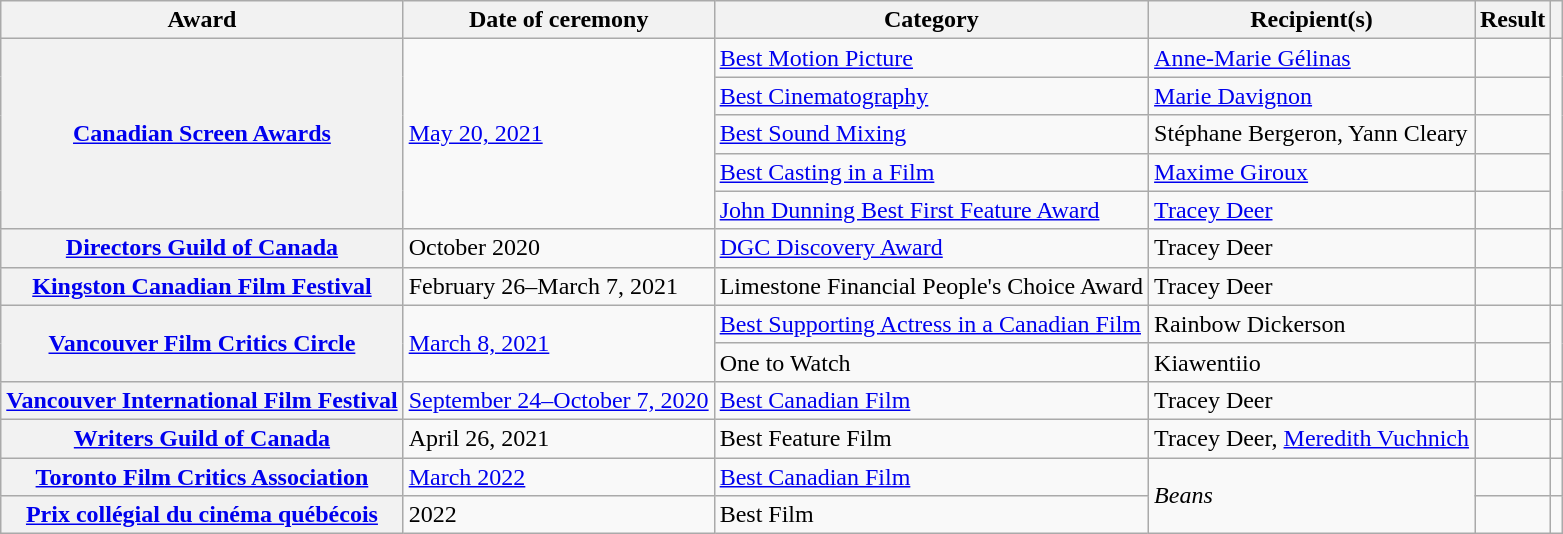<table class="wikitable plainrowheaders sortable">
<tr>
<th scope="col">Award</th>
<th scope="col">Date of ceremony</th>
<th scope="col">Category</th>
<th scope="col">Recipient(s)</th>
<th scope="col">Result</th>
<th scope="col" class="unsortable"></th>
</tr>
<tr>
<th scope="row" rowspan=5><a href='#'>Canadian Screen Awards</a></th>
<td rowspan="5"><a href='#'>May 20, 2021</a></td>
<td><a href='#'>Best Motion Picture</a></td>
<td><a href='#'>Anne-Marie Gélinas</a></td>
<td></td>
<td rowspan=5></td>
</tr>
<tr>
<td><a href='#'>Best Cinematography</a></td>
<td><a href='#'>Marie Davignon</a></td>
<td></td>
</tr>
<tr>
<td><a href='#'>Best Sound Mixing</a></td>
<td>Stéphane Bergeron, Yann Cleary</td>
<td></td>
</tr>
<tr>
<td><a href='#'>Best Casting in a Film</a></td>
<td><a href='#'>Maxime Giroux</a></td>
<td></td>
</tr>
<tr>
<td><a href='#'>John Dunning Best First Feature Award</a></td>
<td><a href='#'>Tracey Deer</a></td>
<td></td>
</tr>
<tr>
<th scope="row"><a href='#'>Directors Guild of Canada</a></th>
<td>October 2020</td>
<td><a href='#'>DGC Discovery Award</a></td>
<td>Tracey Deer</td>
<td></td>
<td></td>
</tr>
<tr>
<th scope="row"><a href='#'>Kingston Canadian Film Festival</a></th>
<td>February 26–March 7, 2021</td>
<td>Limestone Financial People's Choice Award</td>
<td>Tracey Deer</td>
<td></td>
<td></td>
</tr>
<tr>
<th scope="row" rowspan=2><a href='#'>Vancouver Film Critics Circle</a></th>
<td rowspan="2"><a href='#'>March 8, 2021</a></td>
<td><a href='#'>Best Supporting Actress in a Canadian Film</a></td>
<td>Rainbow Dickerson</td>
<td></td>
<td rowspan=2></td>
</tr>
<tr>
<td>One to Watch</td>
<td>Kiawentiio</td>
<td></td>
</tr>
<tr>
<th scope="row"><a href='#'>Vancouver International Film Festival</a></th>
<td><a href='#'>September 24–October 7, 2020</a></td>
<td><a href='#'>Best Canadian Film</a></td>
<td>Tracey Deer</td>
<td></td>
<td></td>
</tr>
<tr>
<th scope="row"><a href='#'>Writers Guild of Canada</a></th>
<td>April 26, 2021</td>
<td>Best Feature Film</td>
<td>Tracey Deer, <a href='#'>Meredith Vuchnich</a></td>
<td></td>
<td></td>
</tr>
<tr>
<th scope="row"><a href='#'>Toronto Film Critics Association</a></th>
<td><a href='#'>March 2022</a></td>
<td><a href='#'>Best Canadian Film</a></td>
<td rowspan=2><em>Beans</em></td>
<td></td>
<td></td>
</tr>
<tr>
<th scope="row"><a href='#'>Prix collégial du cinéma québécois</a></th>
<td>2022</td>
<td>Best Film</td>
<td></td>
<td></td>
</tr>
</table>
